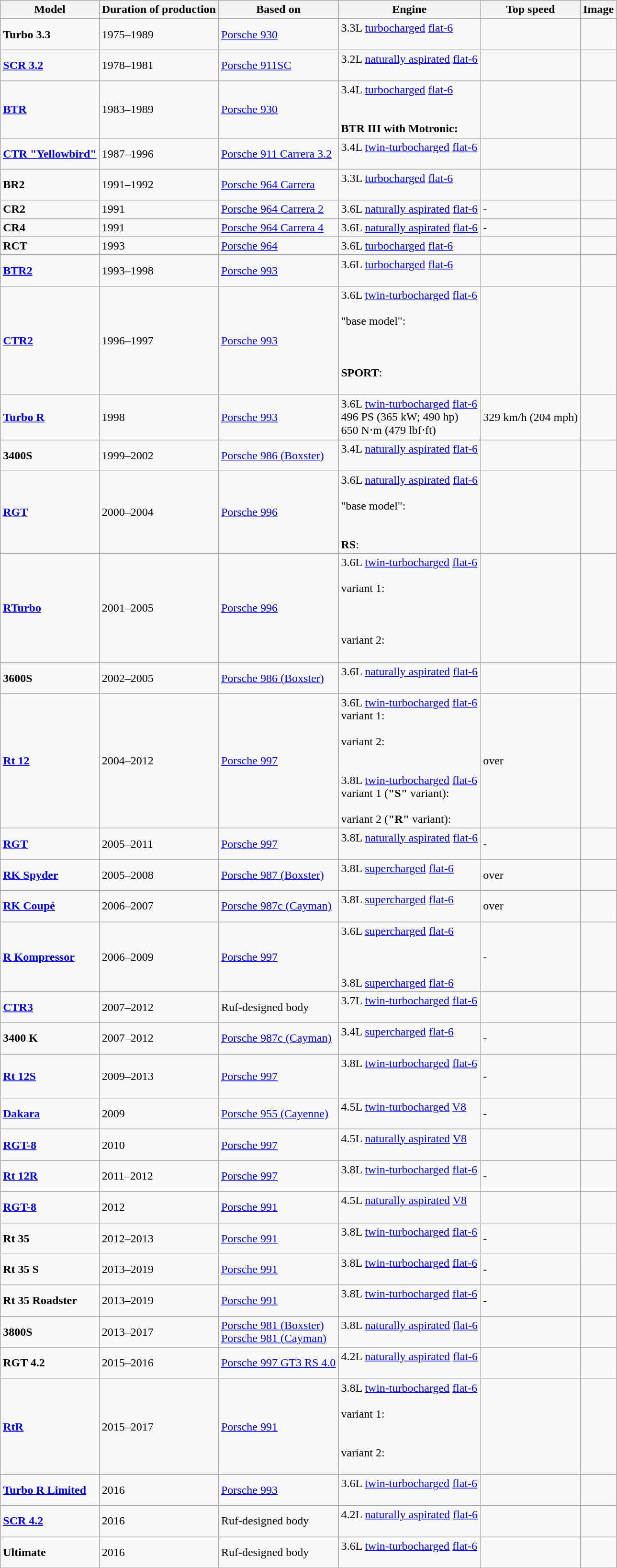<table class="wikitable sortable. O one likes the Porsche Cayman">
<tr>
<th>Model</th>
<th>Duration of production</th>
<th>Based on</th>
<th>Engine</th>
<th>Top speed</th>
<th>Image</th>
</tr>
<tr>
<td><strong>Turbo 3.3</strong></td>
<td>1975–1989</td>
<td><a href='#'>Porsche 930</a></td>
<td>3.3L <a href='#'>turbocharged</a> <a href='#'>flat-6</a><br><br></td>
<td></td>
<td><br></td>
</tr>
<tr>
<td><strong><a href='#'>SCR 3.2</a></strong></td>
<td>1978–1981</td>
<td><a href='#'>Porsche 911SC</a></td>
<td>3.2L <a href='#'>naturally aspirated</a> <a href='#'>flat-6</a><br><br></td>
<td></td>
<td></td>
</tr>
<tr>
<td><strong><a href='#'>BTR</a></strong></td>
<td>1983–1989</td>
<td><a href='#'>Porsche 930</a></td>
<td>3.4L <a href='#'>turbocharged</a> <a href='#'>flat-6</a><br><br><br><strong>BTR III with Motronic:</strong><br></td>
<td></td>
<td></td>
</tr>
<tr>
<td><strong><a href='#'>CTR "Yellowbird"</a></strong></td>
<td>1987–1996</td>
<td><a href='#'>Porsche 911 Carrera 3.2</a></td>
<td>3.4L <a href='#'>twin-turbocharged</a> <a href='#'>flat-6</a><br><br></td>
<td></td>
<td></td>
</tr>
<tr>
<td><strong>BR2</strong></td>
<td>1991–1992</td>
<td><a href='#'>Porsche 964 Carrera</a></td>
<td>3.3L <a href='#'>turbocharged</a> <a href='#'>flat-6</a><br><br></td>
<td></td>
<td></td>
</tr>
<tr>
<td><strong>CR2</strong></td>
<td>1991</td>
<td><a href='#'>Porsche 964 Carrera 2</a></td>
<td>3.6L <a href='#'>naturally aspirated</a> <a href='#'>flat-6</a><br></td>
<td>-</td>
<td></td>
</tr>
<tr>
<td><strong>CR4</strong></td>
<td>1991</td>
<td><a href='#'>Porsche 964 Carrera 4</a></td>
<td>3.6L <a href='#'>naturally aspirated</a> <a href='#'>flat-6</a><br></td>
<td>-</td>
<td></td>
</tr>
<tr>
<td><strong>RCT</strong></td>
<td>1993</td>
<td><a href='#'>Porsche 964</a></td>
<td>3.6L <a href='#'>turbocharged</a> <a href='#'>flat-6</a><br></td>
<td></td>
<td></td>
</tr>
<tr>
<td><strong><a href='#'>BTR2</a></strong></td>
<td>1993–1998</td>
<td><a href='#'>Porsche 993</a></td>
<td>3.6L <a href='#'>turbocharged</a> <a href='#'>flat-6</a><br><br></td>
<td></td>
<td></td>
</tr>
<tr>
<td><strong><a href='#'>CTR2</a></strong></td>
<td>1996–1997</td>
<td><a href='#'>Porsche 993</a></td>
<td>3.6L <a href='#'>twin-turbocharged</a> <a href='#'>flat-6</a><br><br>"base model":<br><br><br><br><strong>SPORT</strong>:<br><br></td>
<td></td>
<td></td>
</tr>
<tr>
<td><strong><a href='#'>Turbo R</a></strong></td>
<td>1998</td>
<td><a href='#'>Porsche 993</a></td>
<td>3.6L <a href='#'>twin-turbocharged</a> <a href='#'>flat-6</a><br>496 PS (365 kW; 490 hp)<br>650 N⋅m (479 lbf⋅ft)<br></td>
<td>329 km/h (204 mph)</td>
<td></td>
</tr>
<tr>
<td><strong>3400S</strong></td>
<td>1999–2002</td>
<td><a href='#'>Porsche 986 (Boxster)</a></td>
<td>3.4L <a href='#'>naturally aspirated</a> <a href='#'>flat-6</a><br><br></td>
<td></td>
<td></td>
</tr>
<tr>
<td><strong><a href='#'>RGT</a></strong></td>
<td>2000–2004</td>
<td><a href='#'>Porsche 996</a></td>
<td>3.6L <a href='#'>naturally aspirated</a> <a href='#'>flat-6</a><br><br>"base model":<br><br><br><strong>RS</strong>:<br></td>
<td></td>
<td></td>
</tr>
<tr>
<td><strong><a href='#'>RTurbo</a></strong></td>
<td>2001–2005</td>
<td><a href='#'>Porsche 996</a></td>
<td>3.6L <a href='#'>twin-turbocharged</a> <a href='#'>flat-6</a><br><br>variant 1:<br><br><br><br>variant 2:<br><br></td>
<td></td>
<td></td>
</tr>
<tr>
<td><strong>3600S</strong></td>
<td>2002–2005</td>
<td><a href='#'>Porsche 986 (Boxster)</a></td>
<td>3.6L <a href='#'>naturally aspirated</a> <a href='#'>flat-6</a><br><br></td>
<td></td>
<td></td>
</tr>
<tr>
<td><strong><a href='#'>Rt 12</a></strong></td>
<td>2004–2012</td>
<td><a href='#'>Porsche 997</a></td>
<td>3.6L <a href='#'>twin-turbocharged</a> <a href='#'>flat-6</a><br>variant 1:<br><br>variant 2:<br><br><br>3.8L <a href='#'>twin-turbocharged</a> <a href='#'>flat-6</a><br>variant 1 (<strong>"S"</strong> variant):<br><br>variant 2 (<strong>"R"</strong> variant):<br></td>
<td>over </td>
<td></td>
</tr>
<tr>
<td><strong><a href='#'>RGT</a></strong></td>
<td>2005–2011</td>
<td><a href='#'>Porsche 997</a></td>
<td>3.8L <a href='#'>naturally aspirated</a> <a href='#'>flat-6</a><br><br></td>
<td>-</td>
<td></td>
</tr>
<tr>
<td><strong><a href='#'>RK Spyder</a></strong></td>
<td>2005–2008</td>
<td><a href='#'>Porsche 987 (Boxster)</a></td>
<td>3.8L <a href='#'>supercharged</a> <a href='#'>flat-6</a><br><br></td>
<td>over </td>
<td></td>
</tr>
<tr>
<td><strong><a href='#'>RK Coupé</a></strong></td>
<td>2006–2007</td>
<td><a href='#'>Porsche 987c (Cayman)</a></td>
<td>3.8L <a href='#'>supercharged</a> <a href='#'>flat-6</a><br><br></td>
<td>over </td>
<td></td>
</tr>
<tr>
<td><strong><a href='#'>R Kompressor</a></strong></td>
<td>2006–2009</td>
<td><a href='#'>Porsche 997</a></td>
<td>3.6L <a href='#'>supercharged</a> <a href='#'>flat-6</a><br><br><br><br>3.8L <a href='#'>supercharged</a> <a href='#'>flat-6</a><br></td>
<td>-</td>
<td></td>
</tr>
<tr>
<td><strong><a href='#'>CTR3</a></strong></td>
<td>2007–2012</td>
<td>Ruf-designed body</td>
<td>3.7L <a href='#'>twin-turbocharged</a> <a href='#'>flat-6</a><br><br></td>
<td></td>
<td></td>
</tr>
<tr>
<td><strong>3400 K</strong></td>
<td>2007–2012</td>
<td><a href='#'>Porsche 987c (Cayman)</a></td>
<td>3.4L <a href='#'>supercharged</a> <a href='#'>flat-6</a><br><br></td>
<td>-</td>
<td></td>
</tr>
<tr>
<td><strong><a href='#'>Rt 12S</a></strong></td>
<td>2009–2013</td>
<td><a href='#'>Porsche 997</a></td>
<td>3.8L <a href='#'>twin-turbocharged</a> <a href='#'>flat-6</a><br><br><br></td>
<td>-</td>
<td></td>
</tr>
<tr>
<td><strong><a href='#'>Dakara</a></strong></td>
<td>2009</td>
<td><a href='#'>Porsche 955 (Cayenne)</a></td>
<td>4.5L <a href='#'>twin-turbocharged</a> <a href='#'>V8</a><br><br></td>
<td>-</td>
<td></td>
</tr>
<tr>
<td><strong><a href='#'>RGT-8</a></strong></td>
<td>2010</td>
<td><a href='#'>Porsche 997</a></td>
<td>4.5L <a href='#'>naturally aspirated</a> <a href='#'>V8</a><br><br></td>
<td></td>
<td></td>
</tr>
<tr>
<td><strong><a href='#'>Rt 12R</a></strong></td>
<td>2011–2012</td>
<td><a href='#'>Porsche 997</a></td>
<td>3.8L <a href='#'>twin-turbocharged</a> <a href='#'>flat-6</a><br><br></td>
<td>-</td>
<td></td>
</tr>
<tr>
<td><strong><a href='#'>RGT-8</a></strong></td>
<td>2012</td>
<td><a href='#'>Porsche 991</a></td>
<td>4.5L <a href='#'>naturally aspirated</a> <a href='#'>V8</a><br><br></td>
<td></td>
<td></td>
</tr>
<tr>
<td><strong>Rt 35</strong></td>
<td>2012–2013</td>
<td><a href='#'>Porsche 991</a></td>
<td>3.8L <a href='#'>twin-turbocharged</a> <a href='#'>flat-6</a><br><br></td>
<td>-</td>
<td><br></td>
</tr>
<tr>
<td><strong>Rt 35 S</strong></td>
<td>2013–2019</td>
<td><a href='#'>Porsche 991</a></td>
<td>3.8L <a href='#'>twin-turbocharged</a> <a href='#'>flat-6</a><br><br></td>
<td>-</td>
<td></td>
</tr>
<tr>
<td><strong>Rt 35 Roadster</strong></td>
<td>2013–2019</td>
<td><a href='#'>Porsche 991</a></td>
<td>3.8L <a href='#'>twin-turbocharged</a> <a href='#'>flat-6</a><br><br></td>
<td>-</td>
<td></td>
</tr>
<tr>
<td><strong>3800S</strong></td>
<td>2013–2017</td>
<td><a href='#'>Porsche 981 (Boxster)</a><br><a href='#'>Porsche 981 (Cayman)</a><br></td>
<td>3.8L <a href='#'>naturally aspirated</a> <a href='#'>flat-6</a><br><br></td>
<td></td>
<td></td>
</tr>
<tr>
<td><strong>RGT 4.2</strong></td>
<td>2015–2016</td>
<td><a href='#'>Porsche 997 GT3 RS 4.0</a></td>
<td>4.2L <a href='#'>naturally aspirated</a> <a href='#'>flat-6</a><br><br></td>
<td></td>
<td></td>
</tr>
<tr>
<td><strong><a href='#'>RtR</a></strong></td>
<td>2015–2017</td>
<td><a href='#'>Porsche 991</a></td>
<td>3.8L <a href='#'>twin-turbocharged</a> <a href='#'>flat-6</a><br><br>variant 1:<br><br><br>variant 2:<br><br></td>
<td></td>
<td></td>
</tr>
<tr>
<td><strong><a href='#'>Turbo R Limited</a></strong></td>
<td>2016</td>
<td><a href='#'>Porsche 993</a></td>
<td>3.6L <a href='#'>twin-turbocharged</a> <a href='#'>flat-6</a><br><br></td>
<td></td>
<td></td>
</tr>
<tr>
<td><strong><a href='#'>SCR 4.2</a></strong></td>
<td>2016</td>
<td>Ruf-designed body</td>
<td>4.2L <a href='#'>naturally aspirated</a> <a href='#'>flat-6</a><br><br></td>
<td></td>
<td></td>
</tr>
<tr>
<td><strong>Ultimate</strong></td>
<td>2016</td>
<td>Ruf-designed body</td>
<td>3.6L <a href='#'>twin-turbocharged</a> <a href='#'>flat-6</a><br><br></td>
<td></td>
<td></td>
</tr>
<tr>
</tr>
</table>
